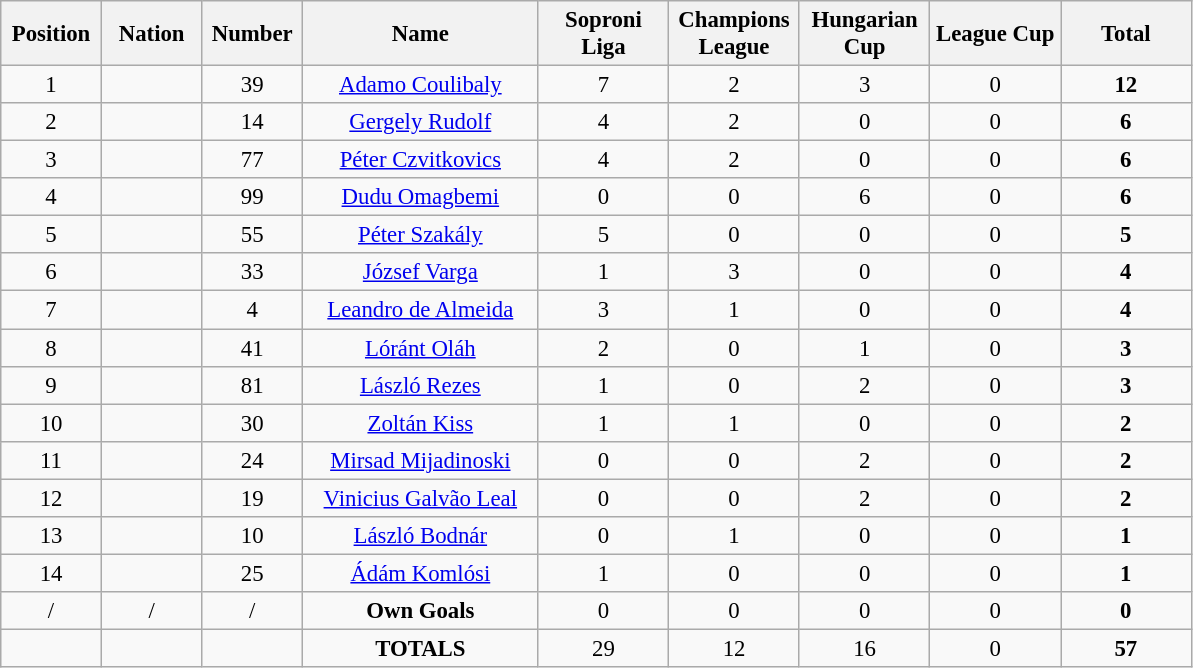<table class="wikitable" style="font-size: 95%; text-align: center;">
<tr>
<th width=60>Position</th>
<th width=60>Nation</th>
<th width=60>Number</th>
<th width=150>Name</th>
<th width=80>Soproni Liga</th>
<th width=80>Champions League</th>
<th width=80>Hungarian Cup</th>
<th width=80>League Cup</th>
<th width=80>Total</th>
</tr>
<tr>
<td>1</td>
<td></td>
<td>39</td>
<td><a href='#'>Adamo Coulibaly</a></td>
<td>7</td>
<td>2</td>
<td>3</td>
<td>0</td>
<td><strong>12</strong></td>
</tr>
<tr>
<td>2</td>
<td></td>
<td>14</td>
<td><a href='#'>Gergely Rudolf</a></td>
<td>4</td>
<td>2</td>
<td>0</td>
<td>0</td>
<td><strong>6</strong></td>
</tr>
<tr>
<td>3</td>
<td></td>
<td>77</td>
<td><a href='#'>Péter Czvitkovics</a></td>
<td>4</td>
<td>2</td>
<td>0</td>
<td>0</td>
<td><strong>6</strong></td>
</tr>
<tr>
<td>4</td>
<td></td>
<td>99</td>
<td><a href='#'>Dudu Omagbemi</a></td>
<td>0</td>
<td>0</td>
<td>6</td>
<td>0</td>
<td><strong>6</strong></td>
</tr>
<tr>
<td>5</td>
<td></td>
<td>55</td>
<td><a href='#'>Péter Szakály</a></td>
<td>5</td>
<td>0</td>
<td>0</td>
<td>0</td>
<td><strong>5</strong></td>
</tr>
<tr>
<td>6</td>
<td></td>
<td>33</td>
<td><a href='#'>József Varga</a></td>
<td>1</td>
<td>3</td>
<td>0</td>
<td>0</td>
<td><strong>4</strong></td>
</tr>
<tr>
<td>7</td>
<td></td>
<td>4</td>
<td><a href='#'>Leandro de Almeida</a></td>
<td>3</td>
<td>1</td>
<td>0</td>
<td>0</td>
<td><strong>4</strong></td>
</tr>
<tr>
<td>8</td>
<td></td>
<td>41</td>
<td><a href='#'>Lóránt Oláh</a></td>
<td>2</td>
<td>0</td>
<td>1</td>
<td>0</td>
<td><strong>3</strong></td>
</tr>
<tr>
<td>9</td>
<td></td>
<td>81</td>
<td><a href='#'>László Rezes</a></td>
<td>1</td>
<td>0</td>
<td>2</td>
<td>0</td>
<td><strong>3</strong></td>
</tr>
<tr>
<td>10</td>
<td></td>
<td>30</td>
<td><a href='#'>Zoltán Kiss</a></td>
<td>1</td>
<td>1</td>
<td>0</td>
<td>0</td>
<td><strong>2</strong></td>
</tr>
<tr>
<td>11</td>
<td></td>
<td>24</td>
<td><a href='#'>Mirsad Mijadinoski</a></td>
<td>0</td>
<td>0</td>
<td>2</td>
<td>0</td>
<td><strong>2</strong></td>
</tr>
<tr>
<td>12</td>
<td></td>
<td>19</td>
<td><a href='#'>Vinicius Galvão Leal</a></td>
<td>0</td>
<td>0</td>
<td>2</td>
<td>0</td>
<td><strong>2</strong></td>
</tr>
<tr>
<td>13</td>
<td></td>
<td>10</td>
<td><a href='#'>László Bodnár</a></td>
<td>0</td>
<td>1</td>
<td>0</td>
<td>0</td>
<td><strong>1</strong></td>
</tr>
<tr>
<td>14</td>
<td></td>
<td>25</td>
<td><a href='#'>Ádám Komlósi</a></td>
<td>1</td>
<td>0</td>
<td>0</td>
<td>0</td>
<td><strong>1</strong></td>
</tr>
<tr>
<td>/</td>
<td>/</td>
<td>/</td>
<td><strong>Own Goals</strong></td>
<td>0</td>
<td>0</td>
<td>0</td>
<td>0</td>
<td><strong>0</strong></td>
</tr>
<tr>
<td></td>
<td></td>
<td></td>
<td><strong>TOTALS</strong></td>
<td>29</td>
<td>12</td>
<td>16</td>
<td>0</td>
<td><strong>57</strong></td>
</tr>
</table>
